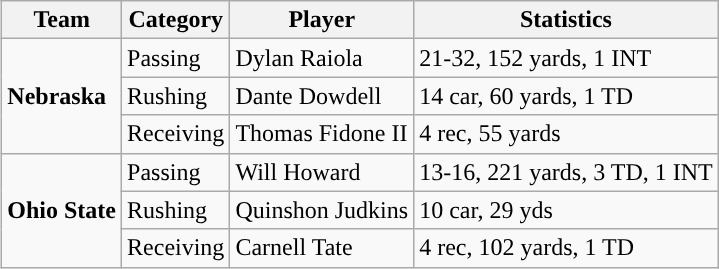<table class="wikitable" style="float: right;">
<tr>
<th>Team</th>
<th>Category</th>
<th>Player</th>
<th>Statistics</th>
</tr>
<tr>
<td rowspan=3><strong>Nebraska</strong></td>
<td>Passing</td>
<td>Dylan Raiola</td>
<td>21-32, 152 yards, 1 INT</td>
</tr>
<tr>
<td>Rushing</td>
<td>Dante Dowdell</td>
<td>14 car, 60 yards, 1 TD</td>
</tr>
<tr>
<td>Receiving</td>
<td>Thomas Fidone II</td>
<td>4 rec, 55 yards</td>
</tr>
<tr>
<td rowspan=3><strong>Ohio State</strong></td>
<td>Passing</td>
<td>Will Howard</td>
<td>13-16, 221 yards, 3 TD, 1 INT</td>
</tr>
<tr>
<td>Rushing</td>
<td>Quinshon Judkins</td>
<td>10 car, 29 yds</td>
</tr>
<tr>
<td>Receiving</td>
<td>Carnell Tate</td>
<td>4 rec, 102 yards, 1 TD</td>
</tr>
</table>
